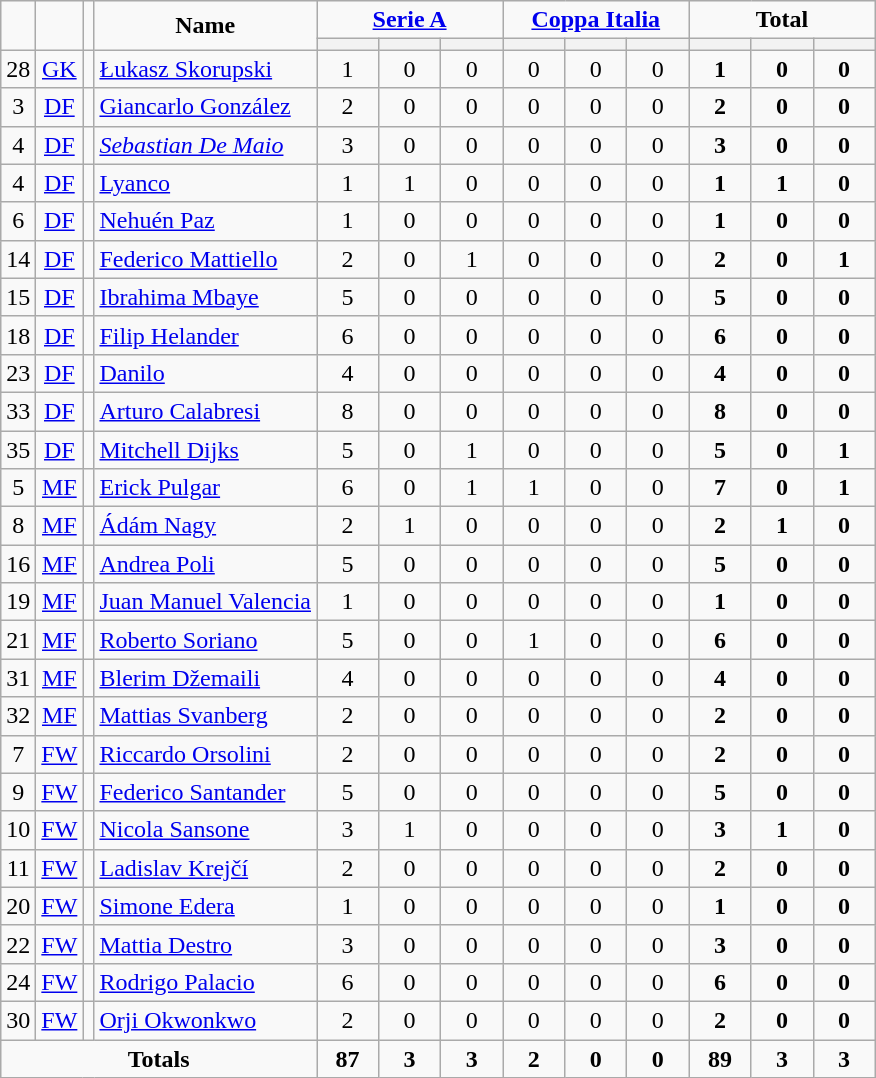<table class="wikitable" style="text-align:center;">
<tr>
<td rowspan="2" !width=15><strong></strong></td>
<td rowspan="2" !width=15><strong></strong></td>
<td rowspan="2" !width=15><strong></strong></td>
<td rowspan="2" !width=120><strong>Name</strong></td>
<td colspan="3"><strong><a href='#'>Serie A</a></strong></td>
<td colspan="3"><strong><a href='#'>Coppa Italia</a></strong></td>
<td colspan="3"><strong>Total</strong></td>
</tr>
<tr>
<th width=34; background:#fe9;"></th>
<th width=34; background:#fe9;"></th>
<th width=34; background:#ff8888;"></th>
<th width=34; background:#fe9;"></th>
<th width=34; background:#fe9;"></th>
<th width=34; background:#ff8888;"></th>
<th width=34; background:#fe9;"></th>
<th width=34; background:#fe9;"></th>
<th width=34; background:#ff8888;"></th>
</tr>
<tr>
<td>28</td>
<td><a href='#'>GK</a></td>
<td></td>
<td align=left><a href='#'>Łukasz Skorupski</a></td>
<td>1</td>
<td>0</td>
<td>0</td>
<td>0</td>
<td>0</td>
<td>0</td>
<td><strong>1</strong></td>
<td><strong>0</strong></td>
<td><strong>0</strong></td>
</tr>
<tr>
<td>3</td>
<td><a href='#'>DF</a></td>
<td></td>
<td align=left><a href='#'>Giancarlo González</a></td>
<td>2</td>
<td>0</td>
<td>0</td>
<td>0</td>
<td>0</td>
<td>0</td>
<td><strong>2</strong></td>
<td><strong>0</strong></td>
<td><strong>0</strong></td>
</tr>
<tr>
<td>4</td>
<td><a href='#'>DF</a></td>
<td></td>
<td align=left><em><a href='#'>Sebastian De Maio</a></em></td>
<td>3</td>
<td>0</td>
<td>0</td>
<td>0</td>
<td>0</td>
<td>0</td>
<td><strong>3</strong></td>
<td><strong>0</strong></td>
<td><strong>0</strong></td>
</tr>
<tr>
<td>4</td>
<td><a href='#'>DF</a></td>
<td></td>
<td align=left><a href='#'>Lyanco</a></td>
<td>1</td>
<td>1</td>
<td>0</td>
<td>0</td>
<td>0</td>
<td>0</td>
<td><strong>1</strong></td>
<td><strong>1</strong></td>
<td><strong>0</strong></td>
</tr>
<tr>
<td>6</td>
<td><a href='#'>DF</a></td>
<td></td>
<td align=left><a href='#'>Nehuén Paz</a></td>
<td>1</td>
<td>0</td>
<td>0</td>
<td>0</td>
<td>0</td>
<td>0</td>
<td><strong>1</strong></td>
<td><strong>0</strong></td>
<td><strong>0</strong></td>
</tr>
<tr>
<td>14</td>
<td><a href='#'>DF</a></td>
<td></td>
<td align=left><a href='#'>Federico Mattiello</a></td>
<td>2</td>
<td>0</td>
<td>1</td>
<td>0</td>
<td>0</td>
<td>0</td>
<td><strong>2</strong></td>
<td><strong>0</strong></td>
<td><strong>1</strong></td>
</tr>
<tr>
<td>15</td>
<td><a href='#'>DF</a></td>
<td></td>
<td align=left><a href='#'>Ibrahima Mbaye</a></td>
<td>5</td>
<td>0</td>
<td>0</td>
<td>0</td>
<td>0</td>
<td>0</td>
<td><strong>5</strong></td>
<td><strong>0</strong></td>
<td><strong>0</strong></td>
</tr>
<tr>
<td>18</td>
<td><a href='#'>DF</a></td>
<td></td>
<td align=left><a href='#'>Filip Helander</a></td>
<td>6</td>
<td>0</td>
<td>0</td>
<td>0</td>
<td>0</td>
<td>0</td>
<td><strong>6</strong></td>
<td><strong>0</strong></td>
<td><strong>0</strong></td>
</tr>
<tr>
<td>23</td>
<td><a href='#'>DF</a></td>
<td></td>
<td align=left><a href='#'>Danilo</a></td>
<td>4</td>
<td>0</td>
<td>0</td>
<td>0</td>
<td>0</td>
<td>0</td>
<td><strong>4</strong></td>
<td><strong>0</strong></td>
<td><strong>0</strong></td>
</tr>
<tr>
<td>33</td>
<td><a href='#'>DF</a></td>
<td></td>
<td align=left><a href='#'>Arturo Calabresi</a></td>
<td>8</td>
<td>0</td>
<td>0</td>
<td>0</td>
<td>0</td>
<td>0</td>
<td><strong>8</strong></td>
<td><strong>0</strong></td>
<td><strong>0</strong></td>
</tr>
<tr>
<td>35</td>
<td><a href='#'>DF</a></td>
<td></td>
<td align=left><a href='#'>Mitchell Dijks</a></td>
<td>5</td>
<td>0</td>
<td>1</td>
<td>0</td>
<td>0</td>
<td>0</td>
<td><strong>5</strong></td>
<td><strong>0</strong></td>
<td><strong>1</strong></td>
</tr>
<tr>
<td>5</td>
<td><a href='#'>MF</a></td>
<td></td>
<td align=left><a href='#'>Erick Pulgar</a></td>
<td>6</td>
<td>0</td>
<td>1</td>
<td>1</td>
<td>0</td>
<td>0</td>
<td><strong>7</strong></td>
<td><strong>0</strong></td>
<td><strong>1</strong></td>
</tr>
<tr>
<td>8</td>
<td><a href='#'>MF</a></td>
<td></td>
<td align=left><a href='#'>Ádám Nagy</a></td>
<td>2</td>
<td>1</td>
<td>0</td>
<td>0</td>
<td>0</td>
<td>0</td>
<td><strong>2</strong></td>
<td><strong>1</strong></td>
<td><strong>0</strong></td>
</tr>
<tr>
<td>16</td>
<td><a href='#'>MF</a></td>
<td></td>
<td align=left><a href='#'>Andrea Poli</a></td>
<td>5</td>
<td>0</td>
<td>0</td>
<td>0</td>
<td>0</td>
<td>0</td>
<td><strong>5</strong></td>
<td><strong>0</strong></td>
<td><strong>0</strong></td>
</tr>
<tr>
<td>19</td>
<td><a href='#'>MF</a></td>
<td></td>
<td align=left><a href='#'>Juan Manuel Valencia</a></td>
<td>1</td>
<td>0</td>
<td>0</td>
<td>0</td>
<td>0</td>
<td>0</td>
<td><strong>1</strong></td>
<td><strong>0</strong></td>
<td><strong>0</strong></td>
</tr>
<tr>
<td>21</td>
<td><a href='#'>MF</a></td>
<td></td>
<td align=left><a href='#'>Roberto Soriano</a></td>
<td>5</td>
<td>0</td>
<td>0</td>
<td>1</td>
<td>0</td>
<td>0</td>
<td><strong>6</strong></td>
<td><strong>0</strong></td>
<td><strong>0</strong></td>
</tr>
<tr>
<td>31</td>
<td><a href='#'>MF</a></td>
<td></td>
<td align=left><a href='#'>Blerim Džemaili</a></td>
<td>4</td>
<td>0</td>
<td>0</td>
<td>0</td>
<td>0</td>
<td>0</td>
<td><strong>4</strong></td>
<td><strong>0</strong></td>
<td><strong>0</strong></td>
</tr>
<tr>
<td>32</td>
<td><a href='#'>MF</a></td>
<td></td>
<td align=left><a href='#'>Mattias Svanberg</a></td>
<td>2</td>
<td>0</td>
<td>0</td>
<td>0</td>
<td>0</td>
<td>0</td>
<td><strong>2</strong></td>
<td><strong>0</strong></td>
<td><strong>0</strong></td>
</tr>
<tr>
<td>7</td>
<td><a href='#'>FW</a></td>
<td></td>
<td align=left><a href='#'>Riccardo Orsolini</a></td>
<td>2</td>
<td>0</td>
<td>0</td>
<td>0</td>
<td>0</td>
<td>0</td>
<td><strong>2</strong></td>
<td><strong>0</strong></td>
<td><strong>0</strong></td>
</tr>
<tr>
<td>9</td>
<td><a href='#'>FW</a></td>
<td></td>
<td align=left><a href='#'>Federico Santander</a></td>
<td>5</td>
<td>0</td>
<td>0</td>
<td>0</td>
<td>0</td>
<td>0</td>
<td><strong>5</strong></td>
<td><strong>0</strong></td>
<td><strong>0</strong></td>
</tr>
<tr>
<td>10</td>
<td><a href='#'>FW</a></td>
<td></td>
<td align=left><a href='#'>Nicola Sansone</a></td>
<td>3</td>
<td>1</td>
<td>0</td>
<td>0</td>
<td>0</td>
<td>0</td>
<td><strong>3</strong></td>
<td><strong>1</strong></td>
<td><strong>0</strong></td>
</tr>
<tr>
<td>11</td>
<td><a href='#'>FW</a></td>
<td></td>
<td align=left><a href='#'>Ladislav Krejčí</a></td>
<td>2</td>
<td>0</td>
<td>0</td>
<td>0</td>
<td>0</td>
<td>0</td>
<td><strong>2</strong></td>
<td><strong>0</strong></td>
<td><strong>0</strong></td>
</tr>
<tr>
<td>20</td>
<td><a href='#'>FW</a></td>
<td></td>
<td align=left><a href='#'>Simone Edera</a></td>
<td>1</td>
<td>0</td>
<td>0</td>
<td>0</td>
<td>0</td>
<td>0</td>
<td><strong>1</strong></td>
<td><strong>0</strong></td>
<td><strong>0</strong></td>
</tr>
<tr>
<td>22</td>
<td><a href='#'>FW</a></td>
<td></td>
<td align=left><a href='#'>Mattia Destro</a></td>
<td>3</td>
<td>0</td>
<td>0</td>
<td>0</td>
<td>0</td>
<td>0</td>
<td><strong>3</strong></td>
<td><strong>0</strong></td>
<td><strong>0</strong></td>
</tr>
<tr>
<td>24</td>
<td><a href='#'>FW</a></td>
<td></td>
<td align=left><a href='#'>Rodrigo Palacio</a></td>
<td>6</td>
<td>0</td>
<td>0</td>
<td>0</td>
<td>0</td>
<td>0</td>
<td><strong>6</strong></td>
<td><strong>0</strong></td>
<td><strong>0</strong></td>
</tr>
<tr>
<td>30</td>
<td><a href='#'>FW</a></td>
<td></td>
<td align=left><a href='#'>Orji Okwonkwo</a></td>
<td>2</td>
<td>0</td>
<td>0</td>
<td>0</td>
<td>0</td>
<td>0</td>
<td><strong>2</strong></td>
<td><strong>0</strong></td>
<td><strong>0</strong></td>
</tr>
<tr>
<td colspan=4><strong>Totals</strong></td>
<td><strong>87</strong></td>
<td><strong>3</strong></td>
<td><strong>3</strong></td>
<td><strong>2</strong></td>
<td><strong>0</strong></td>
<td><strong>0</strong></td>
<td><strong>89</strong></td>
<td><strong>3</strong></td>
<td><strong>3</strong></td>
</tr>
</table>
